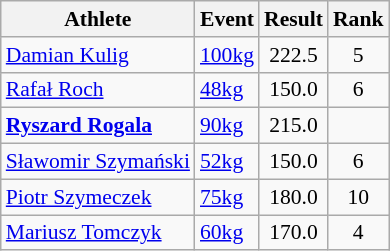<table class=wikitable style="font-size:90%">
<tr>
<th>Athlete</th>
<th>Event</th>
<th>Result</th>
<th>Rank</th>
</tr>
<tr>
<td><a href='#'>Damian Kulig</a></td>
<td><a href='#'>100kg</a></td>
<td style="text-align:center;">222.5</td>
<td style="text-align:center;">5</td>
</tr>
<tr>
<td><a href='#'>Rafał Roch</a></td>
<td><a href='#'>48kg</a></td>
<td style="text-align:center;">150.0</td>
<td style="text-align:center;">6</td>
</tr>
<tr>
<td><strong><a href='#'>Ryszard Rogala</a></strong></td>
<td><a href='#'>90kg</a></td>
<td style="text-align:center;">215.0</td>
<td style="text-align:center;"></td>
</tr>
<tr>
<td><a href='#'>Sławomir Szymański</a></td>
<td><a href='#'>52kg</a></td>
<td style="text-align:center;">150.0</td>
<td style="text-align:center;">6</td>
</tr>
<tr>
<td><a href='#'>Piotr Szymeczek</a></td>
<td><a href='#'>75kg</a></td>
<td style="text-align:center;">180.0</td>
<td style="text-align:center;">10</td>
</tr>
<tr>
<td><a href='#'>Mariusz Tomczyk</a></td>
<td><a href='#'>60kg</a></td>
<td style="text-align:center;">170.0</td>
<td style="text-align:center;">4</td>
</tr>
</table>
